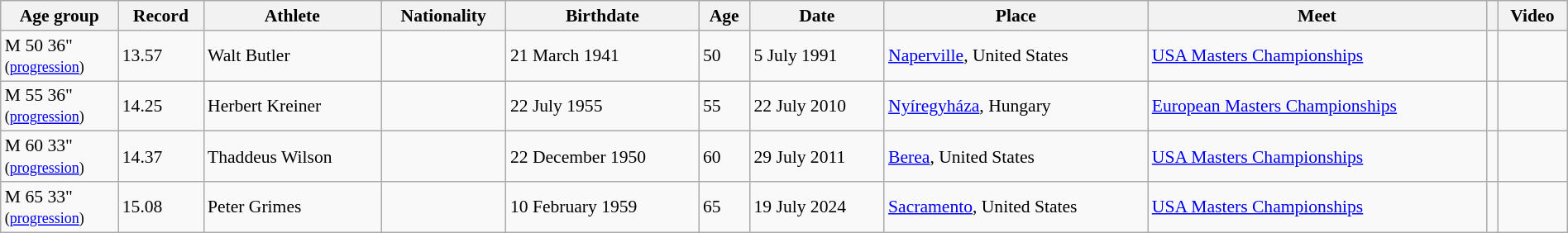<table class="wikitable" style="font-size:90%; width: 100%;">
<tr>
<th>Age group</th>
<th>Record</th>
<th>Athlete</th>
<th>Nationality</th>
<th>Birthdate</th>
<th>Age</th>
<th>Date</th>
<th>Place</th>
<th>Meet</th>
<th></th>
<th>Video</th>
</tr>
<tr>
<td>M 50 36"<br><small>(<a href='#'>progression</a>)</small></td>
<td>13.57</td>
<td>Walt Butler</td>
<td></td>
<td>21 March 1941</td>
<td>50</td>
<td>5 July 1991</td>
<td><a href='#'>Naperville</a>, United States</td>
<td><a href='#'>USA Masters Championships</a></td>
<td></td>
<td></td>
</tr>
<tr>
<td>M 55 36"<br><small>(<a href='#'>progression</a>)</small></td>
<td>14.25 </td>
<td>Herbert Kreiner</td>
<td></td>
<td>22 July 1955</td>
<td>55</td>
<td>22 July 2010</td>
<td><a href='#'>Nyíregyháza</a>, Hungary</td>
<td><a href='#'>European Masters Championships</a></td>
<td></td>
<td></td>
</tr>
<tr>
<td>M 60 33"<br><small>(<a href='#'>progression</a>)</small></td>
<td>14.37 </td>
<td>Thaddeus Wilson</td>
<td></td>
<td>22 December 1950</td>
<td>60</td>
<td>29 July 2011</td>
<td><a href='#'>Berea</a>, United States</td>
<td><a href='#'>USA Masters Championships</a></td>
<td></td>
<td></td>
</tr>
<tr>
<td>M 65 33"<br><small>(<a href='#'>progression</a>)</small></td>
<td>15.08 </td>
<td>Peter Grimes</td>
<td></td>
<td>10 February 1959</td>
<td>65</td>
<td>19 July 2024</td>
<td><a href='#'>Sacramento</a>, United States</td>
<td><a href='#'>USA Masters Championships</a></td>
<td></td>
<td></td>
</tr>
</table>
